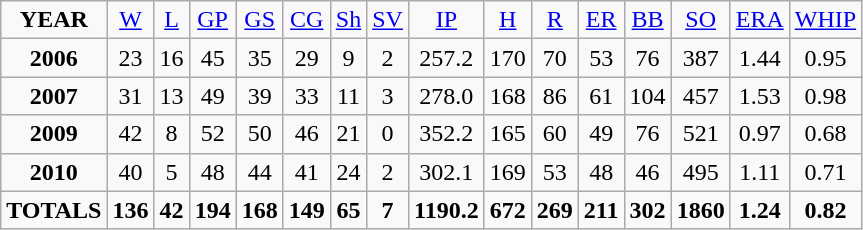<table class="wikitable">
<tr align=center>
<td><strong>YEAR</strong></td>
<td><a href='#'>W</a></td>
<td><a href='#'>L</a></td>
<td><a href='#'>GP</a></td>
<td><a href='#'>GS</a></td>
<td><a href='#'>CG</a></td>
<td><a href='#'>Sh</a></td>
<td><a href='#'>SV</a></td>
<td><a href='#'>IP</a></td>
<td><a href='#'>H</a></td>
<td><a href='#'>R</a></td>
<td><a href='#'>ER</a></td>
<td><a href='#'>BB</a></td>
<td><a href='#'>SO</a></td>
<td><a href='#'>ERA</a></td>
<td><a href='#'>WHIP</a></td>
</tr>
<tr align=center>
<td><strong>2006</strong></td>
<td>23</td>
<td>16</td>
<td>45</td>
<td>35</td>
<td>29</td>
<td>9</td>
<td>2</td>
<td>257.2</td>
<td>170</td>
<td>70</td>
<td>53</td>
<td>76</td>
<td>387</td>
<td>1.44</td>
<td>0.95</td>
</tr>
<tr align=center>
<td><strong>2007</strong></td>
<td>31</td>
<td>13</td>
<td>49</td>
<td>39</td>
<td>33</td>
<td>11</td>
<td>3</td>
<td>278.0</td>
<td>168</td>
<td>86</td>
<td>61</td>
<td>104</td>
<td>457</td>
<td>1.53</td>
<td>0.98</td>
</tr>
<tr align=center>
<td><strong>2009</strong></td>
<td>42</td>
<td>8</td>
<td>52</td>
<td>50</td>
<td>46</td>
<td>21</td>
<td>0</td>
<td>352.2</td>
<td>165</td>
<td>60</td>
<td>49</td>
<td>76</td>
<td>521</td>
<td>0.97</td>
<td>0.68</td>
</tr>
<tr align=center>
<td><strong>2010</strong></td>
<td>40</td>
<td>5</td>
<td>48</td>
<td>44</td>
<td>41</td>
<td>24</td>
<td>2</td>
<td>302.1</td>
<td>169</td>
<td>53</td>
<td>48</td>
<td>46</td>
<td>495</td>
<td>1.11</td>
<td>0.71</td>
</tr>
<tr align=center>
<td><strong>TOTALS</strong></td>
<td><strong>136</strong></td>
<td><strong>42</strong></td>
<td><strong>194</strong></td>
<td><strong>168</strong></td>
<td><strong>149</strong></td>
<td><strong>65</strong></td>
<td><strong>7</strong></td>
<td><strong>1190.2</strong></td>
<td><strong>672</strong></td>
<td><strong>269</strong></td>
<td><strong>211</strong></td>
<td><strong>302</strong></td>
<td><strong>1860</strong></td>
<td><strong>1.24</strong></td>
<td><strong>0.82</strong></td>
</tr>
</table>
